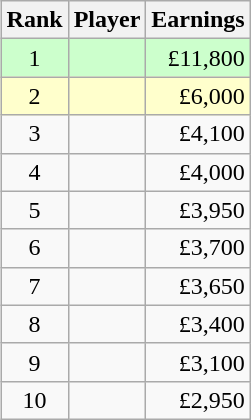<table class="wikitable" style="float:right; text-align:right; margin-left:1em">
<tr>
<th>Rank</th>
<th>Player</th>
<th>Earnings</th>
</tr>
<tr style="background-color:#ccffcc">
<td align=center>1</td>
<td style="text-align:left"><strong><em></em></strong></td>
<td>£11,800</td>
</tr>
<tr style="background-color:#ffffcc">
<td align=center>2</td>
<td style="text-align:left"><strong></strong></td>
<td>£6,000</td>
</tr>
<tr>
<td align=center>3</td>
<td style="text-align:left"></td>
<td>£4,100</td>
</tr>
<tr>
<td align=center>4</td>
<td style="text-align:left"></td>
<td>£4,000</td>
</tr>
<tr>
<td align=center>5</td>
<td style="text-align:left"></td>
<td>£3,950</td>
</tr>
<tr>
<td align=center>6</td>
<td style="text-align:left"></td>
<td>£3,700</td>
</tr>
<tr>
<td align=center>7</td>
<td style="text-align:left"></td>
<td>£3,650</td>
</tr>
<tr>
<td align=center>8</td>
<td style="text-align:left"></td>
<td>£3,400</td>
</tr>
<tr>
<td align=center>9</td>
<td style="text-align:left"></td>
<td>£3,100</td>
</tr>
<tr>
<td align=center>10</td>
<td style="text-align:left"></td>
<td>£2,950</td>
</tr>
</table>
